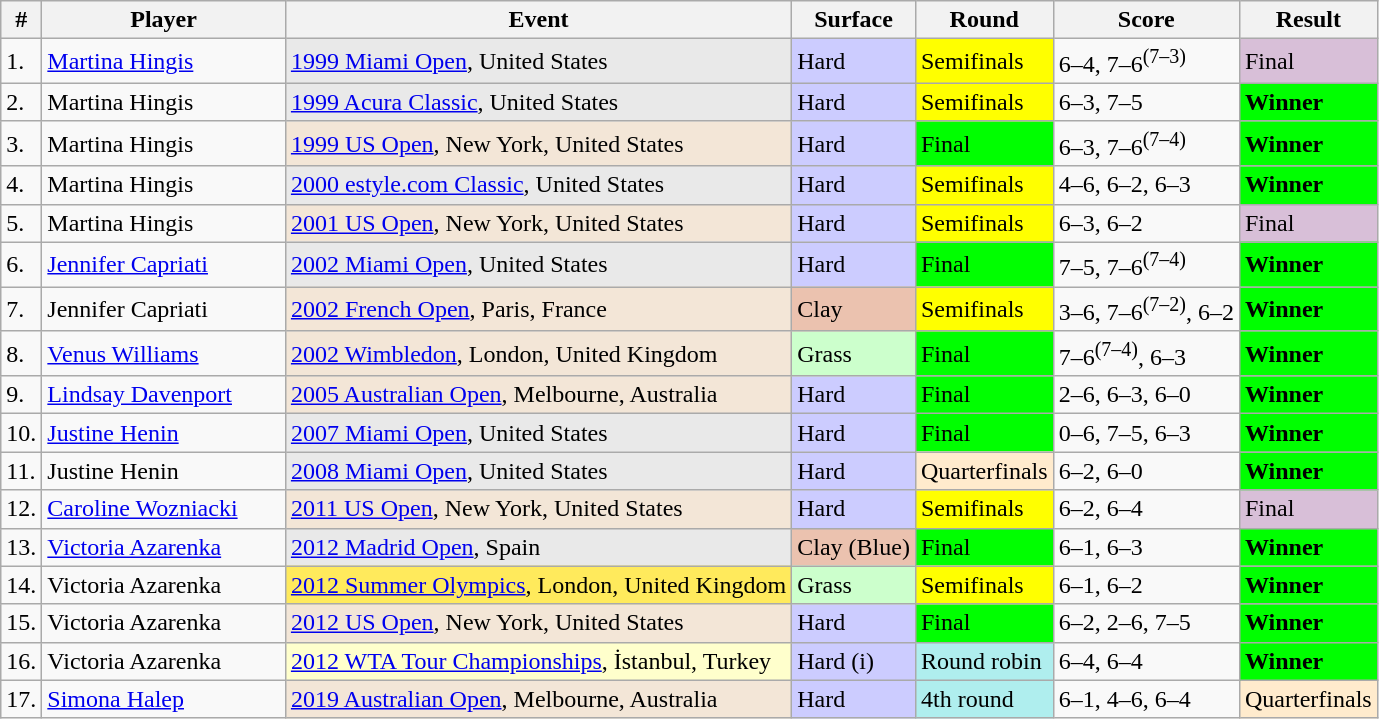<table class="wikitable sortable">
<tr>
<th>#</th>
<th width=155>Player</th>
<th>Event</th>
<th>Surface</th>
<th>Round</th>
<th>Score</th>
<th>Result</th>
</tr>
<tr>
<td>1.</td>
<td> <a href='#'>Martina Hingis</a></td>
<td bgcolor=e9e9e9><a href='#'>1999 Miami Open</a>, United States</td>
<td bgcolor=ccccff>Hard</td>
<td bgcolor=yellow>Semifinals</td>
<td>6–4, 7–6<sup>(7–3)</sup></td>
<td bgcolor=thistle>Final</td>
</tr>
<tr>
<td>2.</td>
<td> Martina Hingis</td>
<td bgcolor=e9e9e9><a href='#'>1999 Acura Classic</a>, United States</td>
<td bgcolor=ccccff>Hard</td>
<td bgcolor=yellow>Semifinals</td>
<td>6–3, 7–5</td>
<td bgcolor=lime><strong>Winner</strong></td>
</tr>
<tr>
<td>3.</td>
<td> Martina Hingis</td>
<td bgcolor=f3e6d7><a href='#'>1999 US Open</a>, New York, United States</td>
<td bgcolor=ccccff>Hard</td>
<td bgcolor=lime>Final</td>
<td>6–3, 7–6<sup>(7–4)</sup></td>
<td bgcolor=lime><strong>Winner</strong></td>
</tr>
<tr>
<td>4.</td>
<td> Martina Hingis</td>
<td bgcolor=e9e9e9><a href='#'>2000 estyle.com Classic</a>, United States</td>
<td bgcolor=ccccff>Hard</td>
<td bgcolor=yellow>Semifinals</td>
<td>4–6, 6–2, 6–3</td>
<td bgcolor=lime><strong>Winner</strong></td>
</tr>
<tr>
<td>5.</td>
<td> Martina Hingis</td>
<td bgcolor=f3e6d7><a href='#'>2001 US Open</a>, New York, United States</td>
<td bgcolor=ccccff>Hard</td>
<td bgcolor=yellow>Semifinals</td>
<td>6–3, 6–2</td>
<td bgcolor=thistle>Final</td>
</tr>
<tr>
<td>6.</td>
<td> <a href='#'>Jennifer Capriati</a></td>
<td bgcolor=e9e9e9><a href='#'>2002 Miami Open</a>, United States</td>
<td bgcolor=ccccff>Hard</td>
<td bgcolor=lime>Final</td>
<td>7–5, 7–6<sup>(7–4)</sup></td>
<td bgcolor=lime><strong>Winner</strong></td>
</tr>
<tr>
<td>7.</td>
<td> Jennifer Capriati</td>
<td bgcolor=f3e6d7><a href='#'>2002 French Open</a>, Paris, France</td>
<td bgcolor=ebc2af>Clay</td>
<td bgcolor=yellow>Semifinals</td>
<td>3–6, 7–6<sup>(7–2)</sup>, 6–2</td>
<td bgcolor=lime><strong>Winner</strong></td>
</tr>
<tr>
<td>8.</td>
<td> <a href='#'>Venus Williams</a></td>
<td bgcolor=f3e6d7><a href='#'>2002 Wimbledon</a>, London, United Kingdom</td>
<td bgcolor=ccffcc>Grass</td>
<td bgcolor=lime>Final</td>
<td>7–6<sup>(7–4)</sup>, 6–3</td>
<td bgcolor=lime><strong>Winner</strong></td>
</tr>
<tr>
<td>9.</td>
<td> <a href='#'>Lindsay Davenport</a></td>
<td bgcolor=f3e6d7><a href='#'>2005 Australian Open</a>, Melbourne, Australia</td>
<td bgcolor=ccccff>Hard</td>
<td bgcolor=lime>Final</td>
<td>2–6, 6–3, 6–0</td>
<td bgcolor=lime><strong>Winner</strong></td>
</tr>
<tr>
<td>10.</td>
<td> <a href='#'>Justine Henin</a></td>
<td bgcolor=e9e9e9><a href='#'>2007 Miami Open</a>, United States</td>
<td bgcolor=ccccff>Hard</td>
<td bgcolor=lime>Final</td>
<td>0–6, 7–5, 6–3</td>
<td bgcolor=lime><strong>Winner</strong></td>
</tr>
<tr>
<td>11.</td>
<td> Justine Henin</td>
<td bgcolor=e9e9e9><a href='#'>2008 Miami Open</a>, United States</td>
<td bgcolor=ccccff>Hard</td>
<td bgcolor=ffebcd>Quarterfinals</td>
<td>6–2, 6–0</td>
<td bgcolor=lime><strong>Winner</strong></td>
</tr>
<tr>
<td>12.</td>
<td> <a href='#'>Caroline Wozniacki</a></td>
<td bgcolor=f3e6d7><a href='#'>2011 US Open</a>, New York, United States</td>
<td bgcolor=ccccff>Hard</td>
<td bgcolor=yellow>Semifinals</td>
<td>6–2, 6–4</td>
<td bgcolor=thistle>Final</td>
</tr>
<tr>
<td>13.</td>
<td> <a href='#'>Victoria Azarenka</a></td>
<td bgcolor=e9e9e9><a href='#'>2012 Madrid Open</a>, Spain</td>
<td bgcolor=ebc2af>Clay (Blue)</td>
<td bgcolor=lime>Final</td>
<td>6–1, 6–3</td>
<td bgcolor=lime><strong>Winner</strong></td>
</tr>
<tr>
<td>14.</td>
<td> Victoria Azarenka</td>
<td bgcolor=FFEA5C><a href='#'>2012 Summer Olympics</a>, London, United Kingdom</td>
<td bgcolor=ccffcc>Grass</td>
<td bgcolor=yellow>Semifinals</td>
<td>6–1, 6–2</td>
<td bgcolor=lime><strong>Winner</strong></td>
</tr>
<tr>
<td>15.</td>
<td> Victoria Azarenka</td>
<td bgcolor=f3e6d7><a href='#'>2012 US Open</a>, New York, United States</td>
<td bgcolor=ccccff>Hard</td>
<td bgcolor=lime>Final</td>
<td>6–2, 2–6, 7–5</td>
<td bgcolor=lime><strong>Winner</strong></td>
</tr>
<tr>
<td>16.</td>
<td> Victoria Azarenka</td>
<td bgcolor=ffffcc><a href='#'>2012 WTA Tour Championships</a>, İstanbul, Turkey</td>
<td bgcolor=ccccff>Hard (i)</td>
<td bgcolor=afeeee>Round robin</td>
<td>6–4, 6–4</td>
<td bgcolor=lime><strong>Winner</strong></td>
</tr>
<tr>
<td>17.</td>
<td> <a href='#'>Simona Halep</a></td>
<td bgcolor=f3e6d7><a href='#'>2019 Australian Open</a>, Melbourne, Australia</td>
<td bgcolor=ccccff>Hard</td>
<td bgcolor=afeeee>4th round</td>
<td>6–1, 4–6, 6–4</td>
<td bgcolor=ffebcd>Quarterfinals</td>
</tr>
</table>
